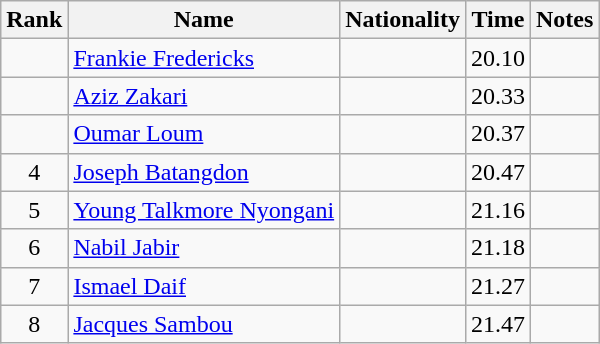<table class="wikitable sortable" style="text-align:center">
<tr>
<th>Rank</th>
<th>Name</th>
<th>Nationality</th>
<th>Time</th>
<th>Notes</th>
</tr>
<tr>
<td></td>
<td align=left><a href='#'>Frankie Fredericks</a></td>
<td align=left></td>
<td>20.10</td>
<td></td>
</tr>
<tr>
<td></td>
<td align=left><a href='#'>Aziz Zakari</a></td>
<td align=left></td>
<td>20.33</td>
<td></td>
</tr>
<tr>
<td></td>
<td align=left><a href='#'>Oumar Loum</a></td>
<td align=left></td>
<td>20.37</td>
<td></td>
</tr>
<tr>
<td>4</td>
<td align=left><a href='#'>Joseph Batangdon</a></td>
<td align=left></td>
<td>20.47</td>
<td></td>
</tr>
<tr>
<td>5</td>
<td align=left><a href='#'>Young Talkmore Nyongani</a></td>
<td align=left></td>
<td>21.16</td>
<td></td>
</tr>
<tr>
<td>6</td>
<td align=left><a href='#'>Nabil Jabir</a></td>
<td align=left></td>
<td>21.18</td>
<td></td>
</tr>
<tr>
<td>7</td>
<td align=left><a href='#'>Ismael Daif</a></td>
<td align=left></td>
<td>21.27</td>
<td></td>
</tr>
<tr>
<td>8</td>
<td align=left><a href='#'>Jacques Sambou</a></td>
<td align=left></td>
<td>21.47</td>
<td></td>
</tr>
</table>
